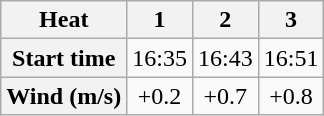<table class="wikitable" style="text-align:center">
<tr>
<th>Heat</th>
<th>1</th>
<th>2</th>
<th>3</th>
</tr>
<tr>
<th>Start time</th>
<td>16:35</td>
<td>16:43</td>
<td>16:51</td>
</tr>
<tr>
<th>Wind (m/s)</th>
<td>+0.2</td>
<td>+0.7</td>
<td>+0.8</td>
</tr>
</table>
